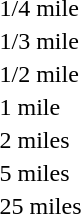<table>
<tr>
<td>1/4 mile<br></td>
<td></td>
<td></td>
<td></td>
</tr>
<tr>
<td>1/3 mile<br></td>
<td></td>
<td></td>
<td></td>
</tr>
<tr>
<td>1/2 mile<br></td>
<td></td>
<td></td>
<td></td>
</tr>
<tr>
<td>1 mile <br></td>
<td></td>
<td></td>
<td></td>
</tr>
<tr>
<td>2 miles<br></td>
<td></td>
<td></td>
<td></td>
</tr>
<tr>
<td>5 miles<br></td>
<td></td>
<td></td>
<td></td>
</tr>
<tr>
<td>25 miles<br></td>
<td></td>
<td></td>
<td></td>
</tr>
</table>
